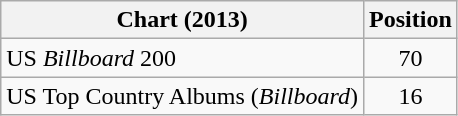<table class="wikitable">
<tr>
<th>Chart (2013)</th>
<th>Position</th>
</tr>
<tr>
<td>US <em>Billboard</em> 200</td>
<td style="text-align:center;">70</td>
</tr>
<tr>
<td>US Top Country Albums (<em>Billboard</em>)</td>
<td style="text-align:center;">16</td>
</tr>
</table>
